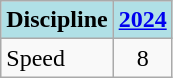<table class="wikitable" style="text-align: center;">
<tr>
<th style="background: #b0e0e6;">Discipline</th>
<th style="background: #b0e0e6;"><a href='#'>2024</a></th>
</tr>
<tr>
<td align="left">Speed</td>
<td>8</td>
</tr>
</table>
